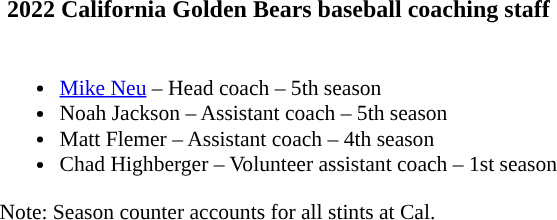<table class="toccolours">
<tr>
<th colspan=9>2022 California Golden Bears baseball coaching staff</th>
</tr>
<tr>
<td style="border-collapse; font-size:90%;" valign="top"><br><ul><li><a href='#'>Mike Neu</a> – Head coach – 5th season</li><li>Noah Jackson – Assistant coach – 5th season</li><li>Matt Flemer – Assistant coach – 4th season</li><li>Chad Highberger – Volunteer assistant coach – 1st season</li></ul>Note: Season counter accounts for all stints at Cal.</td>
</tr>
</table>
